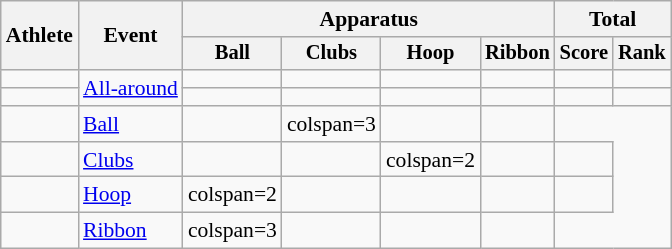<table class=wikitable style=font-size:90%;text-align:center>
<tr>
<th rowspan=2>Athlete</th>
<th rowspan=2>Event</th>
<th colspan=4>Apparatus</th>
<th colspan=2>Total</th>
</tr>
<tr style=font-size:95%>
<th>Ball</th>
<th>Clubs</th>
<th>Hoop</th>
<th>Ribbon</th>
<th>Score</th>
<th>Rank</th>
</tr>
<tr>
<td align=left></td>
<td align=left rowspan=2><a href='#'>All-around</a></td>
<td></td>
<td></td>
<td></td>
<td></td>
<td></td>
<td></td>
</tr>
<tr>
<td align=left></td>
<td></td>
<td></td>
<td></td>
<td></td>
<td></td>
<td></td>
</tr>
<tr>
<td align=left></td>
<td align=left><a href='#'>Ball</a></td>
<td></td>
<td>colspan=3  </td>
<td></td>
<td></td>
</tr>
<tr>
<td align=left></td>
<td align=left><a href='#'>Clubs</a></td>
<td></td>
<td></td>
<td>colspan=2 </td>
<td></td>
<td></td>
</tr>
<tr>
<td align=left></td>
<td align=left><a href='#'>Hoop</a></td>
<td>colspan=2  </td>
<td></td>
<td></td>
<td></td>
<td></td>
</tr>
<tr>
<td align=left></td>
<td align=left><a href='#'>Ribbon</a></td>
<td>colspan=3 </td>
<td></td>
<td></td>
<td></td>
</tr>
</table>
